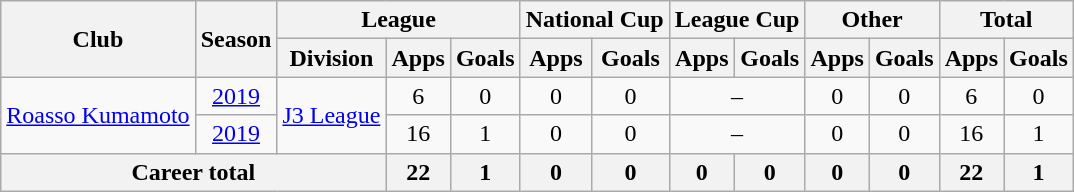<table class="wikitable" style="text-align: center">
<tr>
<th rowspan="2">Club</th>
<th rowspan="2">Season</th>
<th colspan="3">League</th>
<th colspan="2">National Cup</th>
<th colspan="2">League Cup</th>
<th colspan="2">Other</th>
<th colspan="2">Total</th>
</tr>
<tr>
<th>Division</th>
<th>Apps</th>
<th>Goals</th>
<th>Apps</th>
<th>Goals</th>
<th>Apps</th>
<th>Goals</th>
<th>Apps</th>
<th>Goals</th>
<th>Apps</th>
<th>Goals</th>
</tr>
<tr>
<td rowspan="2"><a href='#'>Roasso Kumamoto</a></td>
<td><a href='#'>2019</a></td>
<td rowspan="2"><a href='#'>J3 League</a></td>
<td>6</td>
<td>0</td>
<td>0</td>
<td>0</td>
<td colspan="2">–</td>
<td>0</td>
<td>0</td>
<td>6</td>
<td>0</td>
</tr>
<tr>
<td><a href='#'>2019</a></td>
<td>16</td>
<td>1</td>
<td>0</td>
<td>0</td>
<td colspan="2">–</td>
<td>0</td>
<td>0</td>
<td>16</td>
<td>1</td>
</tr>
<tr>
<th colspan=3>Career total</th>
<th>22</th>
<th>1</th>
<th>0</th>
<th>0</th>
<th>0</th>
<th>0</th>
<th>0</th>
<th>0</th>
<th>22</th>
<th>1</th>
</tr>
</table>
